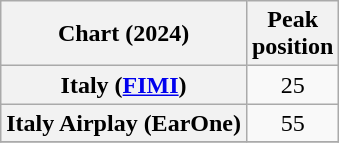<table class="wikitable sortable plainrowheaders" style="Text-align:center">
<tr>
<th scope="col">Chart (2024)</th>
<th scope="col">Peak<br>position</th>
</tr>
<tr>
<th scope="row">Italy (<a href='#'>FIMI</a>)</th>
<td>25</td>
</tr>
<tr>
<th scope="row">Italy Airplay (EarOne)</th>
<td>55</td>
</tr>
<tr>
</tr>
</table>
